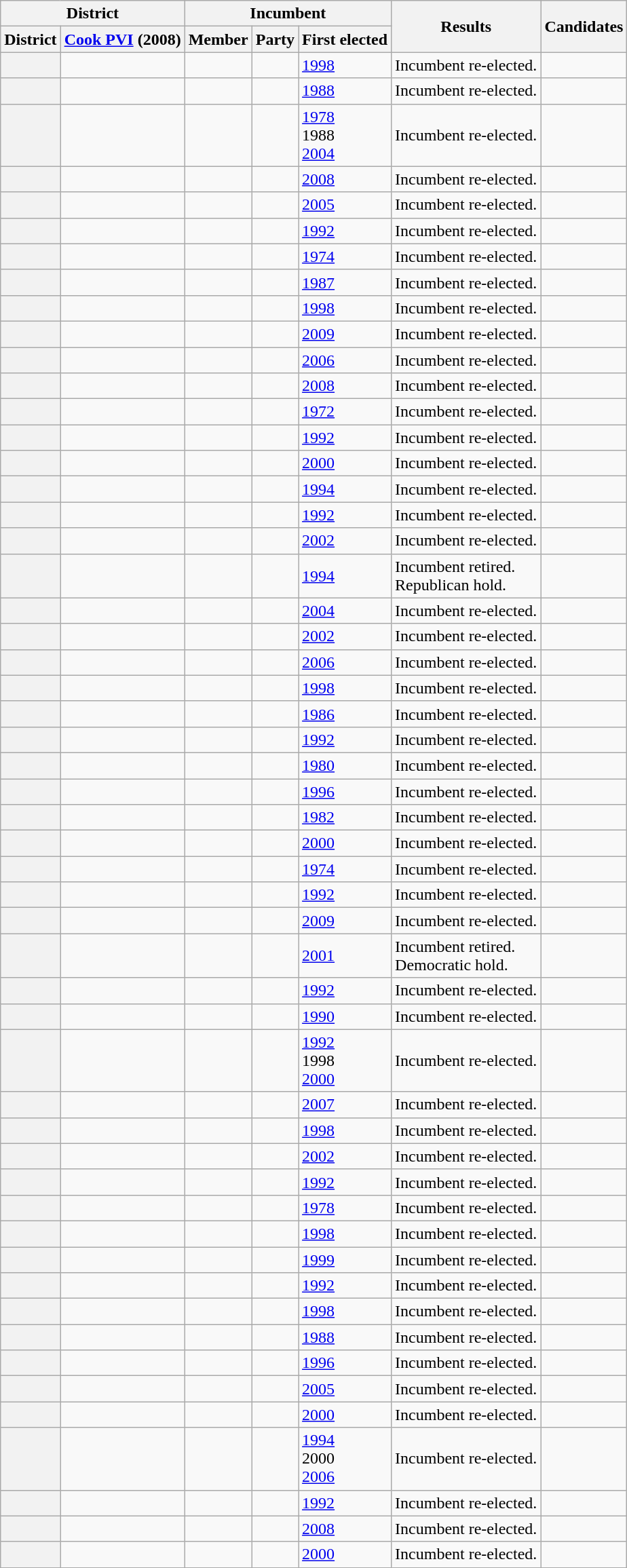<table class="wikitable sortable">
<tr>
<th colspan=2>District</th>
<th colspan=3>Incumbent</th>
<th rowspan=2>Results</th>
<th rowspan=2>Candidates</th>
</tr>
<tr valign=bottom>
<th>District</th>
<th><a href='#'>Cook PVI</a> (2008)</th>
<th>Member</th>
<th>Party</th>
<th>First elected</th>
</tr>
<tr>
<th></th>
<td></td>
<td></td>
<td></td>
<td><a href='#'>1998</a></td>
<td>Incumbent re-elected.</td>
<td nowrap></td>
</tr>
<tr>
<th></th>
<td></td>
<td></td>
<td></td>
<td><a href='#'>1988</a></td>
<td>Incumbent re-elected.</td>
<td nowrap></td>
</tr>
<tr>
<th></th>
<td></td>
<td></td>
<td></td>
<td><a href='#'>1978</a><br>1988 <br><a href='#'>2004</a></td>
<td>Incumbent re-elected.</td>
<td nowrap></td>
</tr>
<tr>
<th></th>
<td></td>
<td></td>
<td></td>
<td><a href='#'>2008</a></td>
<td>Incumbent re-elected.</td>
<td nowrap></td>
</tr>
<tr>
<th></th>
<td></td>
<td></td>
<td></td>
<td><a href='#'>2005 </a></td>
<td>Incumbent re-elected.</td>
<td nowrap></td>
</tr>
<tr>
<th></th>
<td></td>
<td></td>
<td></td>
<td><a href='#'>1992</a></td>
<td>Incumbent re-elected.</td>
<td nowrap></td>
</tr>
<tr>
<th></th>
<td></td>
<td></td>
<td></td>
<td><a href='#'>1974</a></td>
<td>Incumbent re-elected.</td>
<td nowrap></td>
</tr>
<tr>
<th></th>
<td></td>
<td></td>
<td></td>
<td><a href='#'>1987 </a></td>
<td>Incumbent re-elected.</td>
<td nowrap></td>
</tr>
<tr>
<th></th>
<td></td>
<td></td>
<td></td>
<td><a href='#'>1998</a></td>
<td>Incumbent re-elected.</td>
<td nowrap></td>
</tr>
<tr>
<th></th>
<td></td>
<td></td>
<td></td>
<td><a href='#'>2009 </a></td>
<td>Incumbent re-elected.</td>
<td nowrap></td>
</tr>
<tr>
<th></th>
<td></td>
<td></td>
<td></td>
<td><a href='#'>2006</a></td>
<td>Incumbent re-elected.</td>
<td nowrap></td>
</tr>
<tr>
<th></th>
<td></td>
<td></td>
<td></td>
<td><a href='#'>2008</a></td>
<td>Incumbent re-elected.</td>
<td nowrap></td>
</tr>
<tr>
<th></th>
<td></td>
<td></td>
<td></td>
<td><a href='#'>1972</a></td>
<td>Incumbent re-elected.</td>
<td nowrap></td>
</tr>
<tr>
<th></th>
<td></td>
<td></td>
<td></td>
<td><a href='#'>1992</a></td>
<td>Incumbent re-elected.</td>
<td nowrap></td>
</tr>
<tr>
<th></th>
<td></td>
<td></td>
<td></td>
<td><a href='#'>2000</a></td>
<td>Incumbent re-elected.</td>
<td nowrap></td>
</tr>
<tr>
<th></th>
<td></td>
<td></td>
<td></td>
<td><a href='#'>1994</a></td>
<td>Incumbent re-elected.</td>
<td nowrap></td>
</tr>
<tr>
<th></th>
<td></td>
<td></td>
<td></td>
<td><a href='#'>1992</a></td>
<td>Incumbent re-elected.</td>
<td nowrap></td>
</tr>
<tr>
<th></th>
<td></td>
<td></td>
<td></td>
<td><a href='#'>2002</a></td>
<td>Incumbent re-elected.</td>
<td nowrap></td>
</tr>
<tr>
<th></th>
<td></td>
<td></td>
<td></td>
<td><a href='#'>1994</a></td>
<td>Incumbent retired.<br>Republican hold.</td>
<td nowrap></td>
</tr>
<tr>
<th></th>
<td></td>
<td></td>
<td></td>
<td><a href='#'>2004</a></td>
<td>Incumbent re-elected.</td>
<td nowrap></td>
</tr>
<tr>
<th></th>
<td></td>
<td></td>
<td></td>
<td><a href='#'>2002</a></td>
<td>Incumbent re-elected.</td>
<td nowrap></td>
</tr>
<tr>
<th></th>
<td></td>
<td></td>
<td></td>
<td><a href='#'>2006</a></td>
<td>Incumbent re-elected.</td>
<td nowrap></td>
</tr>
<tr>
<th></th>
<td></td>
<td></td>
<td></td>
<td><a href='#'>1998</a></td>
<td>Incumbent re-elected.</td>
<td nowrap></td>
</tr>
<tr>
<th></th>
<td></td>
<td></td>
<td></td>
<td><a href='#'>1986</a></td>
<td>Incumbent re-elected.</td>
<td nowrap></td>
</tr>
<tr>
<th></th>
<td></td>
<td></td>
<td></td>
<td><a href='#'>1992</a></td>
<td>Incumbent re-elected.</td>
<td nowrap></td>
</tr>
<tr>
<th></th>
<td></td>
<td></td>
<td></td>
<td><a href='#'>1980</a></td>
<td>Incumbent re-elected.</td>
<td nowrap></td>
</tr>
<tr>
<th></th>
<td></td>
<td></td>
<td></td>
<td><a href='#'>1996</a></td>
<td>Incumbent re-elected.</td>
<td nowrap></td>
</tr>
<tr>
<th></th>
<td></td>
<td></td>
<td></td>
<td><a href='#'>1982</a></td>
<td>Incumbent re-elected.</td>
<td nowrap></td>
</tr>
<tr>
<th></th>
<td></td>
<td></td>
<td></td>
<td><a href='#'>2000</a></td>
<td>Incumbent re-elected.</td>
<td nowrap></td>
</tr>
<tr>
<th></th>
<td></td>
<td></td>
<td></td>
<td><a href='#'>1974</a></td>
<td>Incumbent re-elected.</td>
<td nowrap></td>
</tr>
<tr>
<th></th>
<td></td>
<td></td>
<td></td>
<td><a href='#'>1992</a></td>
<td>Incumbent re-elected.</td>
<td nowrap></td>
</tr>
<tr>
<th></th>
<td></td>
<td></td>
<td></td>
<td><a href='#'>2009 </a></td>
<td>Incumbent re-elected.</td>
<td nowrap></td>
</tr>
<tr>
<th></th>
<td></td>
<td></td>
<td></td>
<td><a href='#'>2001 </a></td>
<td>Incumbent retired.<br>Democratic hold.</td>
<td nowrap></td>
</tr>
<tr>
<th></th>
<td></td>
<td></td>
<td></td>
<td><a href='#'>1992</a></td>
<td>Incumbent re-elected.</td>
<td nowrap></td>
</tr>
<tr>
<th></th>
<td></td>
<td></td>
<td></td>
<td><a href='#'>1990</a></td>
<td>Incumbent re-elected.</td>
<td nowrap></td>
</tr>
<tr>
<th></th>
<td></td>
<td></td>
<td></td>
<td><a href='#'>1992</a><br>1998 <br><a href='#'>2000</a></td>
<td>Incumbent re-elected.</td>
<td nowrap></td>
</tr>
<tr>
<th></th>
<td></td>
<td></td>
<td></td>
<td><a href='#'>2007 </a></td>
<td>Incumbent re-elected.</td>
<td nowrap></td>
</tr>
<tr>
<th></th>
<td></td>
<td></td>
<td></td>
<td><a href='#'>1998</a></td>
<td>Incumbent re-elected.</td>
<td nowrap></td>
</tr>
<tr>
<th></th>
<td></td>
<td></td>
<td></td>
<td><a href='#'>2002</a></td>
<td>Incumbent re-elected.</td>
<td nowrap></td>
</tr>
<tr>
<th></th>
<td></td>
<td></td>
<td></td>
<td><a href='#'>1992</a></td>
<td>Incumbent re-elected.</td>
<td nowrap></td>
</tr>
<tr>
<th></th>
<td></td>
<td></td>
<td></td>
<td><a href='#'>1978</a></td>
<td>Incumbent re-elected.</td>
<td nowrap></td>
</tr>
<tr>
<th></th>
<td></td>
<td></td>
<td></td>
<td><a href='#'>1998</a></td>
<td>Incumbent re-elected.</td>
<td nowrap></td>
</tr>
<tr>
<th></th>
<td></td>
<td></td>
<td></td>
<td><a href='#'>1999 </a></td>
<td>Incumbent re-elected.</td>
<td nowrap></td>
</tr>
<tr>
<th></th>
<td></td>
<td></td>
<td></td>
<td><a href='#'>1992</a></td>
<td>Incumbent re-elected.</td>
<td nowrap></td>
</tr>
<tr>
<th></th>
<td></td>
<td></td>
<td></td>
<td><a href='#'>1998</a></td>
<td>Incumbent re-elected.</td>
<td nowrap></td>
</tr>
<tr>
<th></th>
<td></td>
<td></td>
<td></td>
<td><a href='#'>1988</a></td>
<td>Incumbent re-elected.</td>
<td nowrap></td>
</tr>
<tr>
<th></th>
<td></td>
<td></td>
<td></td>
<td><a href='#'>1996</a></td>
<td>Incumbent re-elected.</td>
<td nowrap></td>
</tr>
<tr>
<th></th>
<td></td>
<td></td>
<td></td>
<td><a href='#'>2005 </a></td>
<td>Incumbent re-elected.</td>
<td nowrap></td>
</tr>
<tr>
<th></th>
<td></td>
<td></td>
<td></td>
<td><a href='#'>2000</a></td>
<td>Incumbent re-elected.</td>
<td nowrap></td>
</tr>
<tr>
<th></th>
<td></td>
<td></td>
<td></td>
<td><a href='#'>1994</a><br>2000 <br><a href='#'>2006 </a></td>
<td>Incumbent re-elected.</td>
<td nowrap></td>
</tr>
<tr>
<th></th>
<td></td>
<td></td>
<td></td>
<td><a href='#'>1992</a></td>
<td>Incumbent re-elected.</td>
<td nowrap></td>
</tr>
<tr>
<th></th>
<td></td>
<td></td>
<td></td>
<td><a href='#'>2008</a></td>
<td>Incumbent re-elected.</td>
<td nowrap></td>
</tr>
<tr>
<th></th>
<td></td>
<td></td>
<td></td>
<td><a href='#'>2000</a></td>
<td>Incumbent re-elected.</td>
<td nowrap></td>
</tr>
</table>
